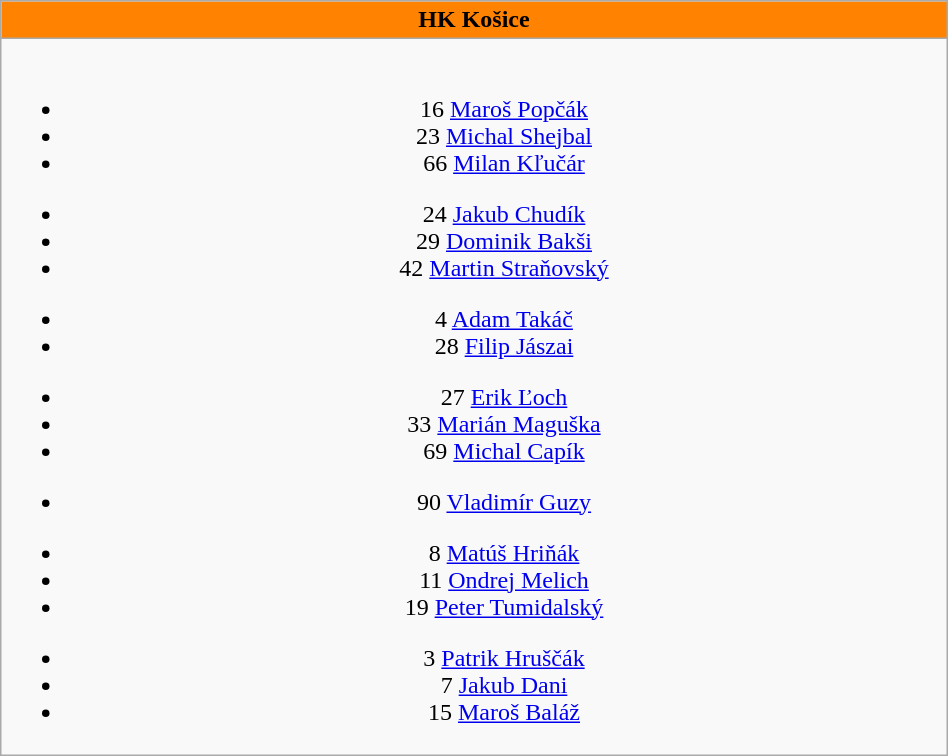<table class="wikitable" style="font-size:100%; text-align:center;" width=50%>
<tr>
<th colspan=5 style="background-color:#FF8200;color:#000000;text-align:center;">HK Košice</th>
</tr>
<tr>
<td><br>
<ul><li>16  <a href='#'>Maroš Popčák</a></li><li>23  <a href='#'>Michal Shejbal</a></li><li>66  <a href='#'>Milan Kľučár</a></li></ul><ul><li>24  <a href='#'>Jakub Chudík</a></li><li>29  <a href='#'>Dominik Bakši</a></li><li>42  <a href='#'>Martin Straňovský</a></li></ul><ul><li>4  <a href='#'>Adam Takáč</a></li><li>28  <a href='#'>Filip Jászai</a></li></ul><ul><li>27  <a href='#'>Erik Ľoch</a></li><li>33  <a href='#'>Marián Maguška</a></li><li>69  <a href='#'>Michal Capík</a></li></ul><ul><li>90  <a href='#'>Vladimír Guzy</a></li></ul><ul><li>8  <a href='#'>Matúš Hriňák</a></li><li>11  <a href='#'>Ondrej Melich</a></li><li>19  <a href='#'>Peter Tumidalský</a></li></ul><ul><li>3  <a href='#'>Patrik Hruščák</a></li><li>7  <a href='#'>Jakub Dani</a></li><li>15  <a href='#'>Maroš Baláž</a></li></ul></td>
</tr>
</table>
